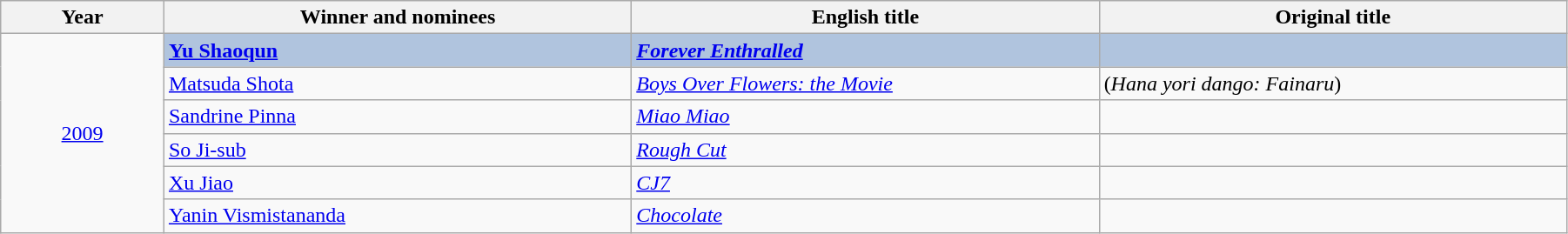<table class="wikitable" width="95%" cellpadding="5">
<tr>
<th width="100"><strong>Year</strong></th>
<th width="300"><strong>Winner and nominees</strong></th>
<th width="300"><strong>English title</strong></th>
<th width="300"><strong>Original title</strong></th>
</tr>
<tr>
<td rowspan="6" style="text-align:center;"><a href='#'>2009</a></td>
<td style="background:#B0C4DE;"> <strong><a href='#'>Yu Shaoqun</a></strong></td>
<td style="background:#B0C4DE;"><strong><em><a href='#'>Forever Enthralled</a></em></strong></td>
<td style="background:#B0C4DE;"><strong></strong></td>
</tr>
<tr>
<td> <a href='#'>Matsuda Shota</a></td>
<td><em><a href='#'>Boys Over Flowers: the Movie</a></em></td>
<td> (<em>Hana yori dango: Fainaru</em>)</td>
</tr>
<tr>
<td> <a href='#'>Sandrine Pinna</a></td>
<td><em><a href='#'>Miao Miao</a></em></td>
<td></td>
</tr>
<tr>
<td> <a href='#'>So Ji-sub</a></td>
<td><em><a href='#'>Rough Cut</a></em></td>
<td></td>
</tr>
<tr>
<td> <a href='#'>Xu Jiao</a></td>
<td><em><a href='#'>CJ7</a></em></td>
<td></td>
</tr>
<tr>
<td> <a href='#'>Yanin Vismistananda</a></td>
<td><em><a href='#'>Chocolate</a></em></td>
<td></td>
</tr>
</table>
